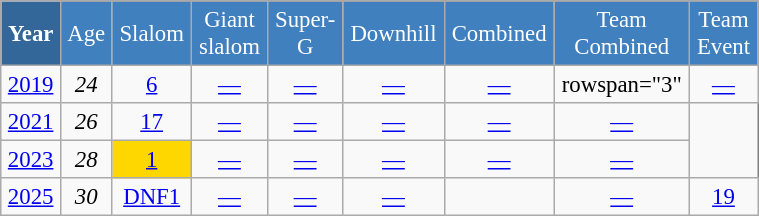<table class="wikitable"  style="font-size:95%; text-align:center; border:gray solid 1px; width:40%;">
<tr style="background:#369; color:white;">
<td rowspan="2" style="width:4%;"><strong>Year</strong></td>
</tr>
<tr style="background:#4180be; color:white;">
<td style="width:3%;">Age</td>
<td style="width:5%;">Slalom</td>
<td style="width:5%;">Giant<br>slalom</td>
<td style="width:5%;">Super-G</td>
<td style="width:5%;">Downhill</td>
<td style="width:5%;">Combined</td>
<td style="width:5%;">Team Combined</td>
<td style="width:5%;">Team Event</td>
</tr>
<tr>
<td><a href='#'>2019</a></td>
<td><em>24</em></td>
<td><a href='#'>6</a></td>
<td><a href='#'>—</a></td>
<td><a href='#'>—</a></td>
<td><a href='#'>—</a></td>
<td><a href='#'>—</a></td>
<td>rowspan="3" </td>
<td><a href='#'>—</a></td>
</tr>
<tr>
<td><a href='#'>2021</a></td>
<td><em>26</em></td>
<td><a href='#'>17</a></td>
<td><a href='#'>—</a></td>
<td><a href='#'>—</a></td>
<td><a href='#'>—</a></td>
<td><a href='#'>—</a></td>
<td><a href='#'>—</a></td>
</tr>
<tr>
<td><a href='#'>2023</a></td>
<td><em>28</em></td>
<td style="background:gold;"><a href='#'>1</a></td>
<td><a href='#'>—</a></td>
<td><a href='#'>—</a></td>
<td><a href='#'>—</a></td>
<td><a href='#'>—</a></td>
<td><a href='#'>—</a></td>
</tr>
<tr>
<td><a href='#'>2025</a></td>
<td><em>30</em></td>
<td><a href='#'>DNF1</a></td>
<td><a href='#'>—</a></td>
<td><a href='#'>—</a></td>
<td><a href='#'>—</a></td>
<td></td>
<td><a href='#'>—</a></td>
<td><a href='#'>19</a></td>
</tr>
</table>
